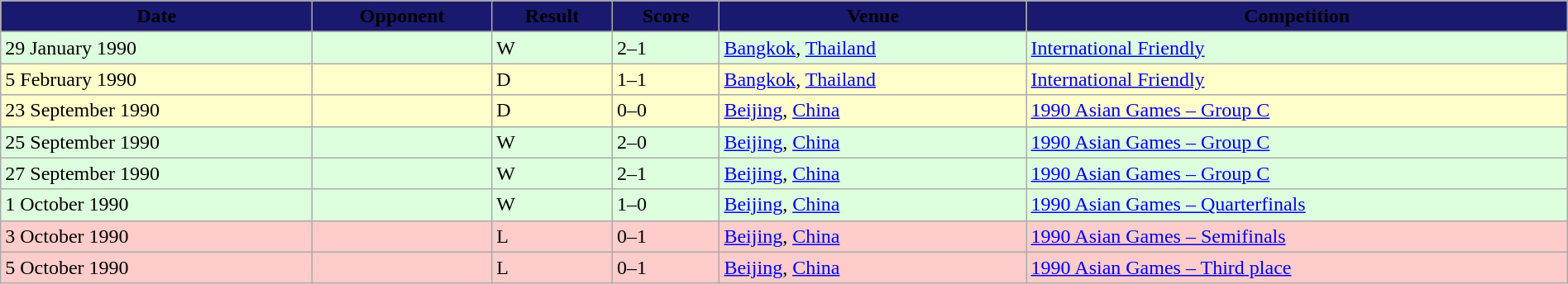<table width=100% class="wikitable">
<tr>
<th style="background:#191970;"><span>Date</span></th>
<th style="background:#191970;"><span>Opponent</span></th>
<th style="background:#191970;"><span>Result</span></th>
<th style="background:#191970;"><span>Score</span></th>
<th style="background:#191970;"><span>Venue</span></th>
<th style="background:#191970;"><span>Competition</span></th>
</tr>
<tr>
</tr>
<tr style="background:#dfd;">
<td>29 January 1990</td>
<td></td>
<td>W</td>
<td>2–1</td>
<td> <a href='#'>Bangkok</a>, <a href='#'>Thailand</a></td>
<td><a href='#'>International Friendly</a></td>
</tr>
<tr style="background:#ffc;">
<td>5 February 1990</td>
<td></td>
<td>D</td>
<td>1–1</td>
<td> <a href='#'>Bangkok</a>, <a href='#'>Thailand</a></td>
<td><a href='#'>International Friendly</a></td>
</tr>
<tr style="background:#ffc;">
<td>23 September 1990</td>
<td></td>
<td>D</td>
<td>0–0</td>
<td> <a href='#'>Beijing</a>, <a href='#'>China</a></td>
<td><a href='#'>1990 Asian Games – Group C</a></td>
</tr>
<tr style="background:#dfd;">
<td>25 September 1990</td>
<td></td>
<td>W</td>
<td>2–0</td>
<td> <a href='#'>Beijing</a>, <a href='#'>China</a></td>
<td><a href='#'>1990 Asian Games – Group C</a></td>
</tr>
<tr style="background:#dfd;">
<td>27 September 1990</td>
<td></td>
<td>W</td>
<td>2–1</td>
<td> <a href='#'>Beijing</a>, <a href='#'>China</a></td>
<td><a href='#'>1990 Asian Games – Group C</a></td>
</tr>
<tr style="background:#dfd;">
<td>1 October 1990</td>
<td></td>
<td>W</td>
<td>1–0</td>
<td> <a href='#'>Beijing</a>, <a href='#'>China</a></td>
<td><a href='#'>1990 Asian Games – Quarterfinals</a></td>
</tr>
<tr style="background:#fcc;">
<td>3 October 1990</td>
<td></td>
<td>L</td>
<td>0–1</td>
<td> <a href='#'>Beijing</a>, <a href='#'>China</a></td>
<td><a href='#'>1990 Asian Games – Semifinals</a></td>
</tr>
<tr style="background:#fcc;">
<td>5 October 1990</td>
<td></td>
<td>L</td>
<td>0–1</td>
<td> <a href='#'>Beijing</a>, <a href='#'>China</a></td>
<td><a href='#'>1990 Asian Games – Third place</a></td>
</tr>
</table>
